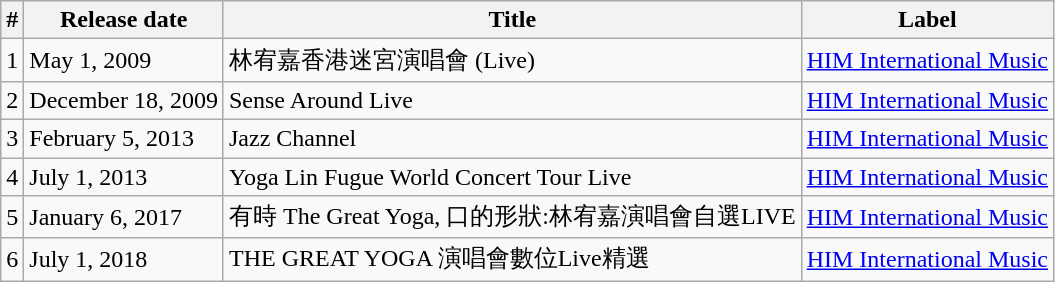<table class="wikitable">
<tr>
<th>#</th>
<th>Release date</th>
<th>Title</th>
<th>Label</th>
</tr>
<tr>
<td>1</td>
<td>May 1, 2009</td>
<td>林宥嘉香港迷宮演唱會 (Live)</td>
<td><a href='#'>HIM International Music</a></td>
</tr>
<tr>
<td>2</td>
<td>December 18, 2009</td>
<td>Sense Around Live</td>
<td><a href='#'>HIM International Music</a></td>
</tr>
<tr>
<td>3</td>
<td>February 5, 2013</td>
<td>Jazz Channel</td>
<td><a href='#'>HIM International Music</a></td>
</tr>
<tr>
<td>4</td>
<td>July 1, 2013</td>
<td>Yoga Lin Fugue World Concert Tour Live</td>
<td><a href='#'>HIM International Music</a></td>
</tr>
<tr>
<td>5</td>
<td>January 6, 2017</td>
<td>有時 The Great Yoga, 口的形狀:林宥嘉演唱會自選LIVE</td>
<td><a href='#'>HIM International Music</a></td>
</tr>
<tr>
<td>6</td>
<td>July 1, 2018</td>
<td>THE GREAT YOGA 演唱會數位Live精選</td>
<td><a href='#'>HIM International Music</a></td>
</tr>
</table>
